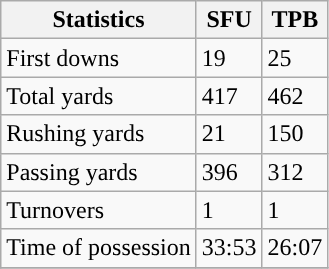<table class="wikitable" style="float: left;">
<tr>
<th>Statistics</th>
<th>SFU</th>
<th>TPB</th>
</tr>
<tr>
<td>First downs</td>
<td>19</td>
<td>25</td>
</tr>
<tr>
<td>Total yards</td>
<td>417</td>
<td>462</td>
</tr>
<tr>
<td>Rushing yards</td>
<td>21</td>
<td>150</td>
</tr>
<tr>
<td>Passing yards</td>
<td>396</td>
<td>312</td>
</tr>
<tr>
<td>Turnovers</td>
<td>1</td>
<td>1</td>
</tr>
<tr>
<td>Time of possession</td>
<td>33:53</td>
<td>26:07</td>
</tr>
<tr>
</tr>
</table>
